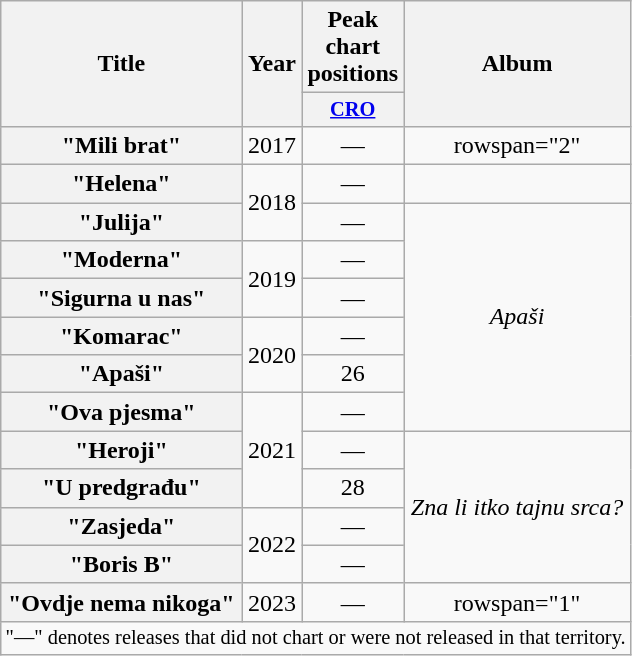<table class="wikitable plainrowheaders" style="text-align:center;">
<tr>
<th scope="col" rowspan="2">Title</th>
<th scope="col" rowspan="2">Year</th>
<th scope="col" colspan="1">Peak chart positions</th>
<th scope="col" rowspan="2">Album</th>
</tr>
<tr>
<th scope="col" style="width:3em; font-size:85%;"><a href='#'>CRO</a><br></th>
</tr>
<tr>
<th scope="row">"Mili brat"</th>
<td>2017</td>
<td>—</td>
<td>rowspan="2" </td>
</tr>
<tr>
<th scope="row">"Helena"</th>
<td rowspan="2">2018</td>
<td>—</td>
</tr>
<tr>
<th scope="row">"Julija"</th>
<td>—</td>
<td rowspan="6"><em>Apaši</em></td>
</tr>
<tr>
<th scope="row">"Moderna"</th>
<td rowspan="2">2019</td>
<td>—</td>
</tr>
<tr>
<th scope="row">"Sigurna u nas"</th>
<td>—</td>
</tr>
<tr>
<th scope="row">"Komarac"</th>
<td rowspan="2">2020</td>
<td>—</td>
</tr>
<tr>
<th scope="row">"Apaši"</th>
<td>26</td>
</tr>
<tr>
<th scope="row">"Ova pjesma"</th>
<td rowspan="3">2021</td>
<td>—</td>
</tr>
<tr>
<th scope="row">"Heroji"</th>
<td>—</td>
<td rowspan="4"><em>Zna li itko tajnu srca?</em></td>
</tr>
<tr>
<th scope="row">"U predgrađu"</th>
<td>28</td>
</tr>
<tr>
<th scope="row">"Zasjeda"</th>
<td rowspan="2">2022</td>
<td>—</td>
</tr>
<tr>
<th scope="row">"Boris B"</th>
<td>—</td>
</tr>
<tr>
<th scope="row">"Ovdje nema nikoga"</th>
<td>2023</td>
<td>—</td>
<td>rowspan="1" </td>
</tr>
<tr>
<td colspan="22" style="text-align:center; font-size:85%;">"—" denotes releases that did not chart or were not released in that territory.</td>
</tr>
</table>
